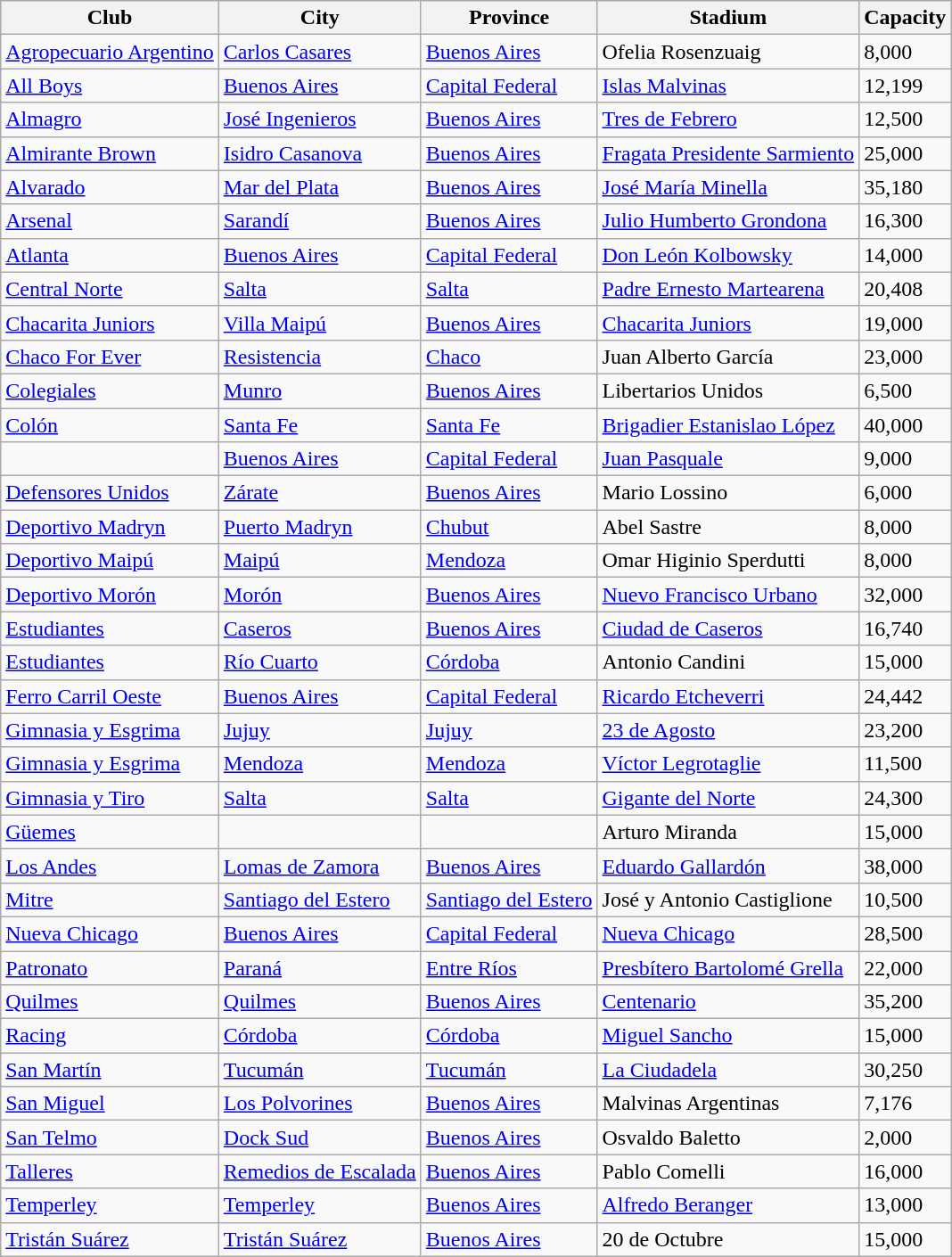<table class="wikitable sortable">
<tr>
<th width=>Club</th>
<th width=>City</th>
<th width=>Province</th>
<th width=>Stadium</th>
<th width=>Capacity</th>
</tr>
<tr>
<td><a href='#'>Agropecuario Argentino</a></td>
<td><a href='#'>Carlos Casares</a></td>
<td><a href='#'>Buenos Aires</a></td>
<td>Ofelia Rosenzuaig</td>
<td>8,000</td>
</tr>
<tr>
<td><a href='#'>All Boys</a></td>
<td><a href='#'>Buenos Aires</a></td>
<td><a href='#'>Capital Federal</a></td>
<td><a href='#'>Islas Malvinas</a></td>
<td>12,199</td>
</tr>
<tr>
<td><a href='#'>Almagro</a></td>
<td><a href='#'>José Ingenieros</a></td>
<td><a href='#'>Buenos Aires</a></td>
<td><a href='#'>Tres de Febrero</a></td>
<td>12,500</td>
</tr>
<tr>
<td><a href='#'>Almirante Brown</a></td>
<td><a href='#'>Isidro Casanova</a></td>
<td><a href='#'>Buenos Aires</a></td>
<td><a href='#'>Fragata Presidente Sarmiento</a></td>
<td>25,000</td>
</tr>
<tr>
<td><a href='#'>Alvarado</a></td>
<td><a href='#'>Mar del Plata</a></td>
<td><a href='#'>Buenos Aires</a></td>
<td><a href='#'>José María Minella</a></td>
<td>35,180</td>
</tr>
<tr>
<td><a href='#'>Arsenal</a></td>
<td><a href='#'>Sarandí</a></td>
<td><a href='#'>Buenos Aires</a></td>
<td><a href='#'>Julio Humberto Grondona</a></td>
<td>16,300</td>
</tr>
<tr>
<td><a href='#'>Atlanta</a></td>
<td><a href='#'>Buenos Aires</a></td>
<td><a href='#'>Capital Federal</a></td>
<td><a href='#'>Don León Kolbowsky</a></td>
<td>14,000</td>
</tr>
<tr>
<td><a href='#'>Central Norte</a></td>
<td><a href='#'>Salta</a></td>
<td><a href='#'>Salta</a></td>
<td><a href='#'>Padre Ernesto Martearena</a></td>
<td>20,408</td>
</tr>
<tr>
<td><a href='#'>Chacarita Juniors</a></td>
<td><a href='#'>Villa Maipú</a></td>
<td><a href='#'>Buenos Aires</a></td>
<td><a href='#'>Chacarita Juniors</a></td>
<td>19,000</td>
</tr>
<tr>
<td><a href='#'>Chaco For Ever</a></td>
<td><a href='#'>Resistencia</a></td>
<td><a href='#'>Chaco</a></td>
<td>Juan Alberto García</td>
<td>23,000</td>
</tr>
<tr>
<td><a href='#'>Colegiales</a></td>
<td><a href='#'>Munro</a></td>
<td><a href='#'>Buenos Aires</a></td>
<td>Libertarios Unidos</td>
<td>6,500</td>
</tr>
<tr>
<td><a href='#'>Colón</a></td>
<td><a href='#'>Santa Fe</a></td>
<td><a href='#'>Santa Fe</a></td>
<td><a href='#'>Brigadier Estanislao López</a></td>
<td>40,000</td>
</tr>
<tr>
<td></td>
<td><a href='#'>Buenos Aires</a></td>
<td><a href='#'>Capital Federal</a></td>
<td><a href='#'>Juan Pasquale</a></td>
<td>9,000</td>
</tr>
<tr>
<td><a href='#'>Defensores Unidos</a></td>
<td><a href='#'>Zárate</a></td>
<td><a href='#'>Buenos Aires</a></td>
<td>Mario Lossino</td>
<td>6,000</td>
</tr>
<tr>
<td><a href='#'>Deportivo Madryn</a></td>
<td><a href='#'>Puerto Madryn</a></td>
<td><a href='#'>Chubut</a></td>
<td>Abel Sastre</td>
<td>8,000</td>
</tr>
<tr>
<td><a href='#'>Deportivo Maipú</a></td>
<td><a href='#'>Maipú</a></td>
<td><a href='#'>Mendoza</a></td>
<td>Omar Higinio Sperdutti</td>
<td>8,000</td>
</tr>
<tr>
<td><a href='#'>Deportivo Morón</a></td>
<td><a href='#'>Morón</a></td>
<td><a href='#'>Buenos Aires</a></td>
<td><a href='#'>Nuevo Francisco Urbano</a></td>
<td>32,000</td>
</tr>
<tr>
<td><a href='#'>Estudiantes</a></td>
<td><a href='#'>Caseros</a></td>
<td><a href='#'>Buenos Aires</a></td>
<td><a href='#'>Ciudad de Caseros</a></td>
<td>16,740</td>
</tr>
<tr>
<td><a href='#'>Estudiantes</a></td>
<td><a href='#'>Río Cuarto</a></td>
<td><a href='#'>Córdoba</a></td>
<td>Antonio Candini</td>
<td>15,000</td>
</tr>
<tr>
<td><a href='#'>Ferro Carril Oeste</a></td>
<td><a href='#'>Buenos Aires</a></td>
<td><a href='#'>Capital Federal</a></td>
<td><a href='#'>Ricardo Etcheverri</a></td>
<td>24,442</td>
</tr>
<tr>
<td><a href='#'>Gimnasia y Esgrima</a></td>
<td><a href='#'>Jujuy</a></td>
<td><a href='#'>Jujuy</a></td>
<td><a href='#'>23 de Agosto</a></td>
<td>23,200</td>
</tr>
<tr>
<td><a href='#'>Gimnasia y Esgrima</a></td>
<td><a href='#'>Mendoza</a></td>
<td><a href='#'>Mendoza</a></td>
<td><a href='#'>Víctor Legrotaglie</a></td>
<td>11,500</td>
</tr>
<tr>
<td><a href='#'>Gimnasia y Tiro</a></td>
<td><a href='#'>Salta</a></td>
<td><a href='#'>Salta</a></td>
<td><a href='#'>Gigante del Norte</a></td>
<td>24,300</td>
</tr>
<tr>
<td><a href='#'>Güemes</a></td>
<td></td>
<td></td>
<td>Arturo Miranda</td>
<td>15,000</td>
</tr>
<tr>
<td><a href='#'>Los Andes</a></td>
<td><a href='#'>Lomas de Zamora</a></td>
<td><a href='#'>Buenos Aires</a></td>
<td><a href='#'>Eduardo Gallardón</a></td>
<td>38,000</td>
</tr>
<tr>
<td><a href='#'>Mitre</a></td>
<td><a href='#'>Santiago del Estero</a></td>
<td><a href='#'>Santiago del Estero</a></td>
<td>José y Antonio Castiglione</td>
<td>10,500</td>
</tr>
<tr>
<td><a href='#'>Nueva Chicago</a></td>
<td><a href='#'>Buenos Aires</a></td>
<td><a href='#'>Capital Federal</a></td>
<td><a href='#'>Nueva Chicago</a></td>
<td>28,500</td>
</tr>
<tr>
<td><a href='#'>Patronato</a></td>
<td><a href='#'>Paraná</a></td>
<td><a href='#'>Entre Ríos</a></td>
<td><a href='#'>Presbítero Bartolomé Grella</a></td>
<td>22,000</td>
</tr>
<tr>
<td><a href='#'>Quilmes</a></td>
<td><a href='#'>Quilmes</a></td>
<td><a href='#'>Buenos Aires</a></td>
<td><a href='#'>Centenario</a></td>
<td>35,200</td>
</tr>
<tr>
<td><a href='#'>Racing</a></td>
<td><a href='#'>Córdoba</a></td>
<td><a href='#'>Córdoba</a></td>
<td><a href='#'>Miguel Sancho</a></td>
<td>15,000</td>
</tr>
<tr>
<td><a href='#'>San Martín</a></td>
<td><a href='#'>Tucumán</a></td>
<td><a href='#'>Tucumán</a></td>
<td><a href='#'>La Ciudadela</a></td>
<td>30,250</td>
</tr>
<tr>
<td><a href='#'>San Miguel</a></td>
<td><a href='#'>Los Polvorines</a></td>
<td><a href='#'>Buenos Aires</a></td>
<td>Malvinas Argentinas</td>
<td>7,176</td>
</tr>
<tr>
<td><a href='#'>San Telmo</a></td>
<td><a href='#'>Dock Sud</a></td>
<td><a href='#'>Buenos Aires</a></td>
<td>Osvaldo Baletto</td>
<td>2,000</td>
</tr>
<tr>
<td><a href='#'>Talleres</a></td>
<td><a href='#'>Remedios de Escalada</a></td>
<td><a href='#'>Buenos Aires</a></td>
<td>Pablo Comelli</td>
<td>16,000</td>
</tr>
<tr>
<td><a href='#'>Temperley</a></td>
<td><a href='#'>Temperley</a></td>
<td><a href='#'>Buenos Aires</a></td>
<td><a href='#'>Alfredo Beranger</a></td>
<td>13,000</td>
</tr>
<tr>
<td><a href='#'>Tristán Suárez</a></td>
<td><a href='#'>Tristán Suárez</a></td>
<td><a href='#'>Buenos Aires</a></td>
<td>20 de Octubre</td>
<td>15,000</td>
</tr>
</table>
